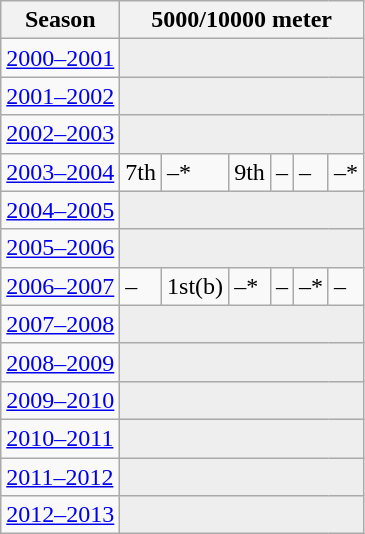<table class="wikitable" style="display: inline-table;">
<tr>
<th>Season</th>
<th colspan="6">5000/10000 meter</th>
</tr>
<tr>
<td><a href='#'>2000–2001</a></td>
<td colspan="6" bgcolor=#EEEEEE></td>
</tr>
<tr>
<td><a href='#'>2001–2002</a></td>
<td colspan="6" bgcolor=#EEEEEE></td>
</tr>
<tr>
<td><a href='#'>2002–2003</a></td>
<td colspan="6" bgcolor=#EEEEEE></td>
</tr>
<tr>
<td><a href='#'>2003–2004</a></td>
<td>7th</td>
<td>–*</td>
<td>9th</td>
<td>–</td>
<td>–</td>
<td>–*</td>
</tr>
<tr>
<td><a href='#'>2004–2005</a></td>
<td colspan="6" bgcolor=#EEEEEE></td>
</tr>
<tr>
<td><a href='#'>2005–2006</a></td>
<td colspan="6" bgcolor=#EEEEEE></td>
</tr>
<tr>
<td><a href='#'>2006–2007</a></td>
<td>–</td>
<td>1st(b)</td>
<td>–*</td>
<td>–</td>
<td>–*</td>
<td>–</td>
</tr>
<tr>
<td><a href='#'>2007–2008</a></td>
<td colspan="6" bgcolor=#EEEEEE></td>
</tr>
<tr>
<td><a href='#'>2008–2009</a></td>
<td colspan="6" bgcolor=#EEEEEE></td>
</tr>
<tr>
<td><a href='#'>2009–2010</a></td>
<td colspan="6" bgcolor=#EEEEEE></td>
</tr>
<tr>
<td><a href='#'>2010–2011</a></td>
<td colspan="6" bgcolor=#EEEEEE></td>
</tr>
<tr>
<td><a href='#'>2011–2012</a></td>
<td colspan="6" bgcolor=#EEEEEE></td>
</tr>
<tr>
<td><a href='#'>2012–2013</a></td>
<td colspan="6" bgcolor=#EEEEEE></td>
</tr>
</table>
